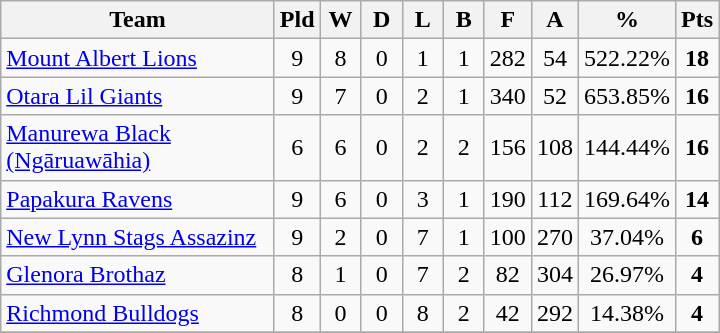<table class="wikitable" style="text-align:center;">
<tr>
<th width=175>Team</th>
<th width=20 abbr="Played">Pld</th>
<th width=20 abbr="Won">W</th>
<th width=20 abbr="Drawn">D</th>
<th width=20 abbr="Lost">L</th>
<th width=20 abbr="Bye">B</th>
<th width=20 abbr="For">F</th>
<th width=20 abbr="Against">A</th>
<th width=20 abbr="Percentage">%</th>
<th width=20 abbr="Points">Pts</th>
</tr>
<tr>
<td style="text-align:left;"><a href='#'>Mount Albert Lions</a></td>
<td>9</td>
<td>8</td>
<td>0</td>
<td>1</td>
<td>1</td>
<td>282</td>
<td>54</td>
<td>522.22%</td>
<td><strong>18</strong></td>
</tr>
<tr>
<td style="text-align:left;"><a href='#'>Otara Lil Giants</a></td>
<td>9</td>
<td>7</td>
<td>0</td>
<td>2</td>
<td>1</td>
<td>340</td>
<td>52</td>
<td>653.85%</td>
<td><strong>16</strong></td>
</tr>
<tr>
<td style="text-align:left;"><a href='#'>Manurewa Black (Ngāruawāhia)</a></td>
<td>6</td>
<td>6</td>
<td>0</td>
<td>2</td>
<td>2</td>
<td>156</td>
<td>108</td>
<td>144.44%</td>
<td><strong>16</strong></td>
</tr>
<tr>
<td style="text-align:left;"><a href='#'>Papakura Ravens</a></td>
<td>9</td>
<td>6</td>
<td>0</td>
<td>3</td>
<td>1</td>
<td>190</td>
<td>112</td>
<td>169.64%</td>
<td><strong>14</strong></td>
</tr>
<tr>
<td style="text-align:left;"><a href='#'>New Lynn Stags Assazinz</a></td>
<td>9</td>
<td>2</td>
<td>0</td>
<td>7</td>
<td>1</td>
<td>100</td>
<td>270</td>
<td>37.04%</td>
<td><strong>6</strong></td>
</tr>
<tr>
<td style="text-align:left;"><a href='#'>Glenora Brothaz</a></td>
<td>8</td>
<td>1</td>
<td>0</td>
<td>7</td>
<td>2</td>
<td>82</td>
<td>304</td>
<td>26.97%</td>
<td><strong>4</strong></td>
</tr>
<tr>
<td style="text-align:left;"><a href='#'>Richmond Bulldogs</a></td>
<td>8</td>
<td>0</td>
<td>0</td>
<td>8</td>
<td>2</td>
<td>42</td>
<td>292</td>
<td>14.38%</td>
<td><strong>4</strong></td>
</tr>
<tr>
</tr>
</table>
